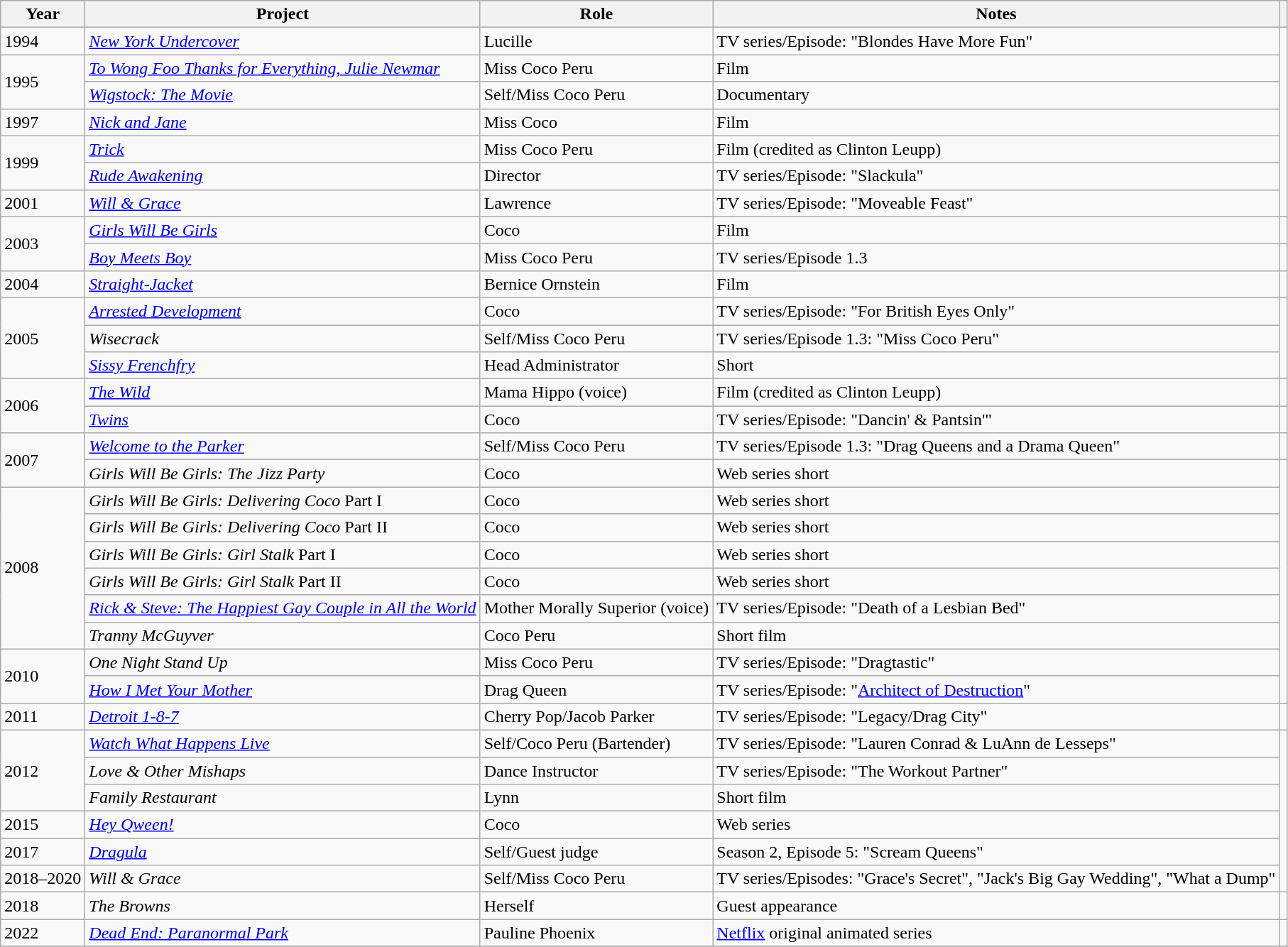<table class="wikitable sortable">
<tr>
<th>Year</th>
<th>Project</th>
<th>Role</th>
<th class="unsortable">Notes</th>
<th style="text-align: center;" class="unsortable"></th>
</tr>
<tr>
<td>1994</td>
<td><em><a href='#'>New York Undercover</a></em></td>
<td>Lucille</td>
<td>TV series/Episode: "Blondes Have More Fun"</td>
</tr>
<tr>
<td rowspan="2">1995</td>
<td><em><a href='#'>To Wong Foo Thanks for Everything, Julie Newmar</a></em></td>
<td>Miss Coco Peru</td>
<td>Film</td>
</tr>
<tr>
<td><em><a href='#'>Wigstock: The Movie</a></em></td>
<td>Self/Miss Coco Peru</td>
<td>Documentary</td>
</tr>
<tr>
<td>1997</td>
<td><em><a href='#'>Nick and Jane</a></em></td>
<td>Miss Coco</td>
<td>Film</td>
</tr>
<tr>
<td rowspan="2">1999</td>
<td><em><a href='#'>Trick</a></em></td>
<td>Miss Coco Peru</td>
<td>Film (credited as Clinton Leupp)</td>
</tr>
<tr>
<td><em><a href='#'>Rude Awakening</a></em></td>
<td>Director</td>
<td>TV series/Episode: "Slackula"</td>
</tr>
<tr>
<td>2001</td>
<td><em><a href='#'>Will & Grace</a></em></td>
<td>Lawrence</td>
<td>TV series/Episode: "Moveable Feast"</td>
</tr>
<tr>
<td rowspan="2">2003</td>
<td><em><a href='#'>Girls Will Be Girls</a></em></td>
<td>Coco</td>
<td>Film</td>
<td style="text-align: center;"></td>
</tr>
<tr>
<td><em><a href='#'>Boy Meets Boy</a></em></td>
<td>Miss Coco Peru</td>
<td>TV series/Episode 1.3</td>
<td style="text-align: center;"></td>
</tr>
<tr>
<td>2004</td>
<td><em><a href='#'>Straight-Jacket</a></em></td>
<td>Bernice Ornstein</td>
<td>Film</td>
<td style="text-align: center;"></td>
</tr>
<tr>
<td rowspan="3">2005</td>
<td><em><a href='#'>Arrested Development</a></em></td>
<td>Coco</td>
<td>TV series/Episode: "For British Eyes Only"</td>
</tr>
<tr>
<td><em>Wisecrack</em></td>
<td>Self/Miss Coco Peru</td>
<td>TV series/Episode 1.3: "Miss Coco Peru"</td>
</tr>
<tr>
<td><em><a href='#'>Sissy Frenchfry</a></em></td>
<td>Head Administrator</td>
<td>Short</td>
</tr>
<tr>
<td rowspan="2">2006</td>
<td><em><a href='#'>The Wild</a></em></td>
<td>Mama Hippo (voice)</td>
<td>Film (credited as Clinton Leupp)</td>
<td style="text-align: center;"></td>
</tr>
<tr>
<td><em><a href='#'>Twins</a></em></td>
<td>Coco</td>
<td>TV series/Episode: "Dancin' & Pantsin'"</td>
</tr>
<tr>
<td rowspan="2">2007</td>
<td><em><a href='#'>Welcome to the Parker</a></em></td>
<td>Self/Miss Coco Peru</td>
<td>TV series/Episode 1.3: "Drag Queens and a Drama Queen"</td>
<td style="text-align: center;"></td>
</tr>
<tr>
<td><em>Girls Will Be Girls: The Jizz Party</em></td>
<td>Coco</td>
<td>Web series short</td>
</tr>
<tr>
<td rowspan="6">2008</td>
<td><em>Girls Will Be Girls: Delivering Coco</em> Part I</td>
<td>Coco</td>
<td>Web series short</td>
</tr>
<tr>
<td><em>Girls Will Be Girls: Delivering Coco</em> Part II</td>
<td>Coco</td>
<td>Web series short</td>
</tr>
<tr>
<td><em>Girls Will Be Girls: Girl Stalk</em> Part I</td>
<td>Coco</td>
<td>Web series short</td>
</tr>
<tr>
<td><em>Girls Will Be Girls: Girl Stalk</em> Part II</td>
<td>Coco</td>
<td>Web series short</td>
</tr>
<tr>
<td><em><a href='#'>Rick & Steve: The Happiest Gay Couple in All the World</a></em></td>
<td>Mother Morally Superior (voice)</td>
<td>TV series/Episode: "Death of a Lesbian Bed"</td>
</tr>
<tr>
<td><em>Tranny McGuyver</em></td>
<td>Coco Peru</td>
<td>Short film</td>
</tr>
<tr>
<td rowspan="2">2010</td>
<td><em>One Night Stand Up</em></td>
<td>Miss Coco Peru</td>
<td>TV series/Episode: "Dragtastic"</td>
</tr>
<tr>
<td><em><a href='#'>How I Met Your Mother</a></em></td>
<td>Drag Queen</td>
<td>TV series/Episode: "<a href='#'>Architect of Destruction</a>"</td>
</tr>
<tr>
<td>2011</td>
<td><em><a href='#'>Detroit 1-8-7</a></em></td>
<td>Cherry Pop/Jacob Parker</td>
<td>TV series/Episode: "Legacy/Drag City"</td>
<td style="text-align: center;"></td>
</tr>
<tr>
<td rowspan="3">2012</td>
<td><em><a href='#'>Watch What Happens Live</a></em></td>
<td>Self/Coco Peru (Bartender)</td>
<td>TV series/Episode: "Lauren Conrad & LuAnn de Lesseps"</td>
</tr>
<tr>
<td><em>Love & Other Mishaps</em></td>
<td>Dance Instructor</td>
<td>TV series/Episode: "The Workout Partner"</td>
</tr>
<tr>
<td><em>Family Restaurant</em></td>
<td>Lynn</td>
<td>Short film</td>
</tr>
<tr>
<td>2015</td>
<td><em><a href='#'>Hey Qween!</a></em></td>
<td>Coco</td>
<td>Web series</td>
</tr>
<tr>
<td>2017</td>
<td><em><a href='#'>Dragula</a></em></td>
<td>Self/Guest judge</td>
<td>Season 2, Episode 5: "Scream Queens"</td>
</tr>
<tr>
<td>2018–2020</td>
<td><em>Will & Grace</em></td>
<td>Self/Miss Coco Peru</td>
<td>TV series/Episodes: "Grace's Secret", "Jack's Big Gay Wedding", "What a Dump"</td>
</tr>
<tr>
<td>2018</td>
<td scope="row"><em>The Browns</em></td>
<td scope="row">Herself</td>
<td scope="row">Guest appearance</td>
<td style="text-align: center;"></td>
</tr>
<tr>
<td>2022</td>
<td><em><a href='#'>Dead End: Paranormal Park</a></em></td>
<td>Pauline Phoenix</td>
<td><a href='#'>Netflix</a> original animated series</td>
<td style="text-align: center;"></td>
</tr>
<tr>
</tr>
</table>
